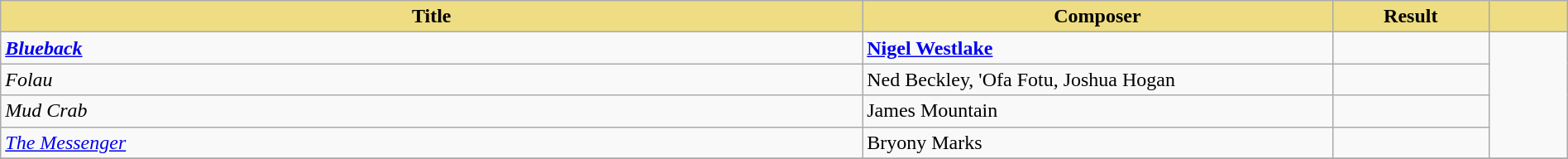<table class="wikitable" width=100%>
<tr>
<th style="width:55%;background:#EEDD82;">Title</th>
<th style="width:30%;background:#EEDD82;">Composer</th>
<th style="width:10%;background:#EEDD82;">Result</th>
<th style="width:5%;background:#EEDD82;"></th>
</tr>
<tr>
<td><strong><em><a href='#'>Blueback</a></em></strong></td>
<td><strong><a href='#'>Nigel Westlake</a></strong></td>
<td></td>
<td rowspan="4"><br></td>
</tr>
<tr>
<td><em>Folau</em></td>
<td>Ned Beckley, 'Ofa Fotu, Joshua Hogan</td>
<td></td>
</tr>
<tr>
<td><em>Mud Crab</em></td>
<td>James Mountain</td>
<td></td>
</tr>
<tr>
<td><em><a href='#'>The Messenger</a></em></td>
<td>Bryony Marks</td>
<td></td>
</tr>
<tr>
</tr>
</table>
